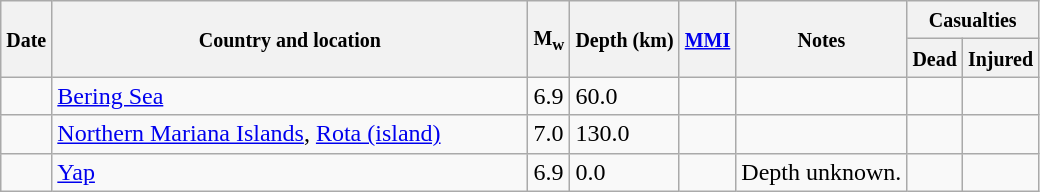<table class="wikitable sortable sort-under" style="border:1px black; margin-left:1em;">
<tr>
<th rowspan="2"><small>Date</small></th>
<th rowspan="2" style="width: 310px"><small>Country and location</small></th>
<th rowspan="2"><small>M<sub>w</sub></small></th>
<th rowspan="2"><small>Depth (km)</small></th>
<th rowspan="2"><small><a href='#'>MMI</a></small></th>
<th rowspan="2" class="unsortable"><small>Notes</small></th>
<th colspan="2"><small>Casualties</small></th>
</tr>
<tr>
<th><small>Dead</small></th>
<th><small>Injured</small></th>
</tr>
<tr>
<td></td>
<td><a href='#'>Bering Sea</a></td>
<td>6.9</td>
<td>60.0</td>
<td></td>
<td></td>
<td></td>
<td></td>
</tr>
<tr>
<td></td>
<td> <a href='#'>Northern Mariana Islands</a>, <a href='#'>Rota (island)</a></td>
<td>7.0</td>
<td>130.0</td>
<td></td>
<td></td>
<td></td>
<td></td>
</tr>
<tr>
<td></td>
<td> <a href='#'>Yap</a></td>
<td>6.9</td>
<td>0.0</td>
<td></td>
<td>Depth unknown.</td>
<td></td>
<td></td>
</tr>
</table>
